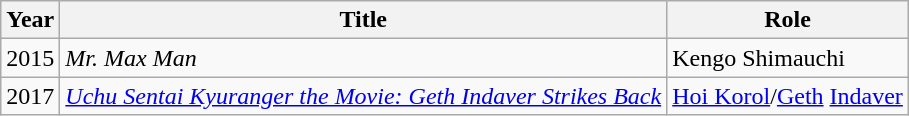<table class="wikitable">
<tr>
<th>Year</th>
<th>Title</th>
<th>Role</th>
</tr>
<tr>
<td>2015</td>
<td><em>Mr. Max Man</em></td>
<td>Kengo Shimauchi</td>
</tr>
<tr>
<td>2017</td>
<td><em><a href='#'>Uchu Sentai Kyuranger the Movie: Geth Indaver Strikes Back</a></em></td>
<td><a href='#'>Hoi Korol</a>/<a href='#'>Geth</a> <a href='#'>Indaver</a></td>
</tr>
</table>
